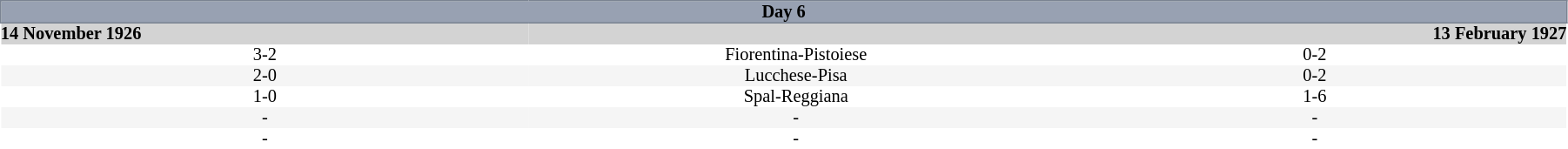<table border=0 cellspacing=0 cellpadding=0 style="font-size: 85%; border-collapse: collapse;" width=95%>
<tr>
<td colspan=5 bgcolor=#98A1B2 style="border:1px solid #7A8392;text-align:center;"><span><strong>Day 6</strong></span></td>
</tr>
<tr bgcolor="D3D3D3">
<th align=left>14 November 1926</th>
<th></th>
<th align=right>13 February 1927</th>
</tr>
<tr align=center bgcolor=#FFFFFF>
<td>3-2</td>
<td>Fiorentina-Pistoiese</td>
<td>0-2</td>
</tr>
<tr align=center bgcolor=#F5F5F5>
<td>2-0</td>
<td>Lucchese-Pisa</td>
<td>0-2</td>
</tr>
<tr align=center bgcolor=#FFFFFF>
<td>1-0</td>
<td>Spal-Reggiana</td>
<td>1-6</td>
</tr>
<tr align=center bgcolor=#F5F5F5>
<td>-</td>
<td>-</td>
<td>-</td>
</tr>
<tr align=center bgcolor=#FFFFFF>
<td>-</td>
<td>-</td>
<td>-</td>
</tr>
</table>
